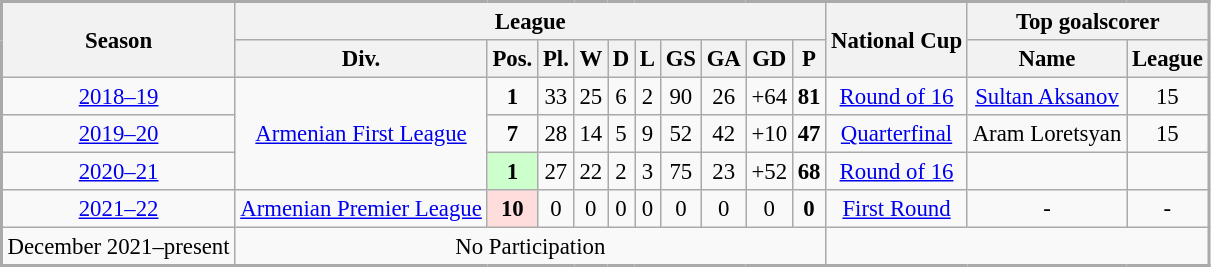<table class="wikitable" style="border: 2px #aaa solid; font-size: 95%; text-align: center;">
<tr>
<th rowspan="2">Season</th>
<th colspan="10">League</th>
<th rowspan="2">National Cup</th>
<th colspan="2">Top goalscorer</th>
</tr>
<tr>
<th>Div.</th>
<th>Pos.</th>
<th>Pl.</th>
<th>W</th>
<th>D</th>
<th>L</th>
<th>GS</th>
<th>GA</th>
<th>GD</th>
<th>P</th>
<th>Name</th>
<th>League</th>
</tr>
<tr>
<td><a href='#'>2018–19</a></td>
<td rowspan=3><a href='#'>Armenian First League</a></td>
<td><strong>1</strong></td>
<td>33</td>
<td>25</td>
<td>6</td>
<td>2</td>
<td>90</td>
<td>26</td>
<td>+64</td>
<td><strong>81</strong></td>
<td><a href='#'>Round of 16</a></td>
<td><a href='#'>Sultan Aksanov</a></td>
<td>15</td>
</tr>
<tr>
<td><a href='#'>2019–20</a></td>
<td><strong>7</strong></td>
<td>28</td>
<td>14</td>
<td>5</td>
<td>9</td>
<td>52</td>
<td>42</td>
<td>+10</td>
<td><strong>47</strong></td>
<td><a href='#'>Quarterfinal</a></td>
<td>Aram Loretsyan</td>
<td>15</td>
</tr>
<tr>
<td><a href='#'>2020–21</a></td>
<td style="background:#ccffcc;"><strong>1</strong></td>
<td>27</td>
<td>22</td>
<td>2</td>
<td>3</td>
<td>75</td>
<td>23</td>
<td>+52</td>
<td><strong>68</strong></td>
<td><a href='#'>Round of 16</a></td>
<td></td>
<td></td>
</tr>
<tr>
<td><a href='#'>2021–22</a></td>
<td><a href='#'>Armenian Premier League</a></td>
<td style="background:#ffdddd;"><strong>10</strong></td>
<td>0</td>
<td>0</td>
<td>0</td>
<td>0</td>
<td>0</td>
<td>0</td>
<td>0</td>
<td><strong>0</strong></td>
<td><a href='#'>First Round</a></td>
<td>-</td>
<td>-</td>
</tr>
<tr>
<td>December 2021–present</td>
<td colspan="10">No Participation</td>
</tr>
</table>
